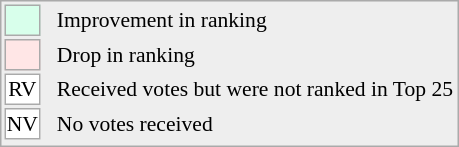<table align="right" style="font-size:90%; border:1px solid #aaaaaa; white-space:nowrap; background:#eeeeee;">
<tr>
<td style="background:#d8ffeb; width:20px; border:1px solid #aaaaaa;"> </td>
<td rowspan="5"> </td>
<td>Improvement in ranking</td>
</tr>
<tr>
<td style="background:#ffe6e6; width:20px; border:1px solid #aaaaaa;"> </td>
<td>Drop in ranking</td>
</tr>
<tr>
<td align="center" style="width:20px; border:1px solid #aaaaaa; background:white;">RV</td>
<td>Received votes but were not ranked in Top 25</td>
</tr>
<tr>
<td align="center" style="width:20px; border:1px solid #aaaaaa; background:white;">NV</td>
<td>No votes received</td>
</tr>
<tr>
</tr>
</table>
